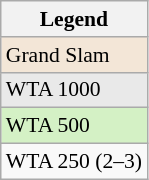<table class=wikitable style="font-size:90%">
<tr>
<th>Legend</th>
</tr>
<tr>
<td bgcolor=#f3e6d7>Grand Slam</td>
</tr>
<tr>
<td bgcolor=#e9e9e9>WTA 1000</td>
</tr>
<tr>
<td bgcolor=#d4f1c5>WTA 500</td>
</tr>
<tr>
<td>WTA 250 (2–3)</td>
</tr>
</table>
